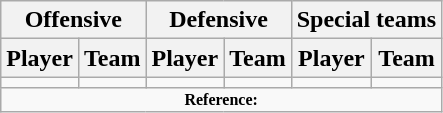<table class="wikitable" border="1">
<tr>
<th colspan="2">Offensive</th>
<th colspan="2">Defensive</th>
<th colspan="2">Special teams</th>
</tr>
<tr>
<th>Player</th>
<th>Team</th>
<th>Player</th>
<th>Team</th>
<th>Player</th>
<th>Team</th>
</tr>
<tr>
<td></td>
<td></td>
<td></td>
<td></td>
<td></td>
<td></td>
</tr>
<tr>
<td colspan="8" style="font-size: 8pt" align="center"><strong>Reference: </strong></td>
</tr>
</table>
